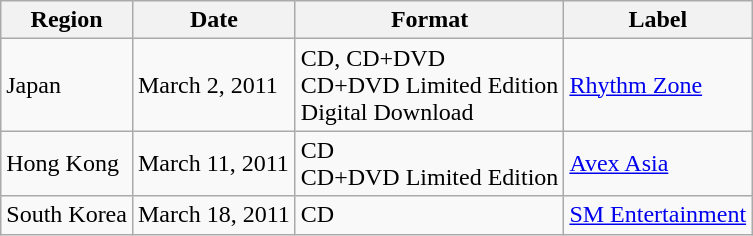<table class="wikitable">
<tr>
<th>Region</th>
<th>Date</th>
<th>Format</th>
<th>Label</th>
</tr>
<tr>
<td>Japan</td>
<td rowspan="1">March 2, 2011</td>
<td>CD, CD+DVD<br>CD+DVD Limited Edition<br>Digital Download</td>
<td rowspan="1"><a href='#'>Rhythm Zone</a></td>
</tr>
<tr>
<td>Hong Kong</td>
<td rowspan="1">March 11, 2011</td>
<td>CD<br>CD+DVD Limited Edition</td>
<td rowspan="1"><a href='#'>Avex Asia</a></td>
</tr>
<tr>
<td>South Korea</td>
<td rowspan="1">March 18, 2011</td>
<td>CD</td>
<td rowspan="1"><a href='#'>SM Entertainment</a></td>
</tr>
</table>
